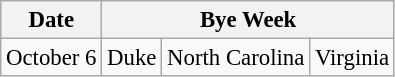<table class="wikitable" style="font-size:95%;">
<tr>
<th>Date</th>
<th colspan="3">Bye Week</th>
</tr>
<tr>
<td>October 6</td>
<td>Duke</td>
<td>North Carolina</td>
<td>Virginia</td>
</tr>
</table>
